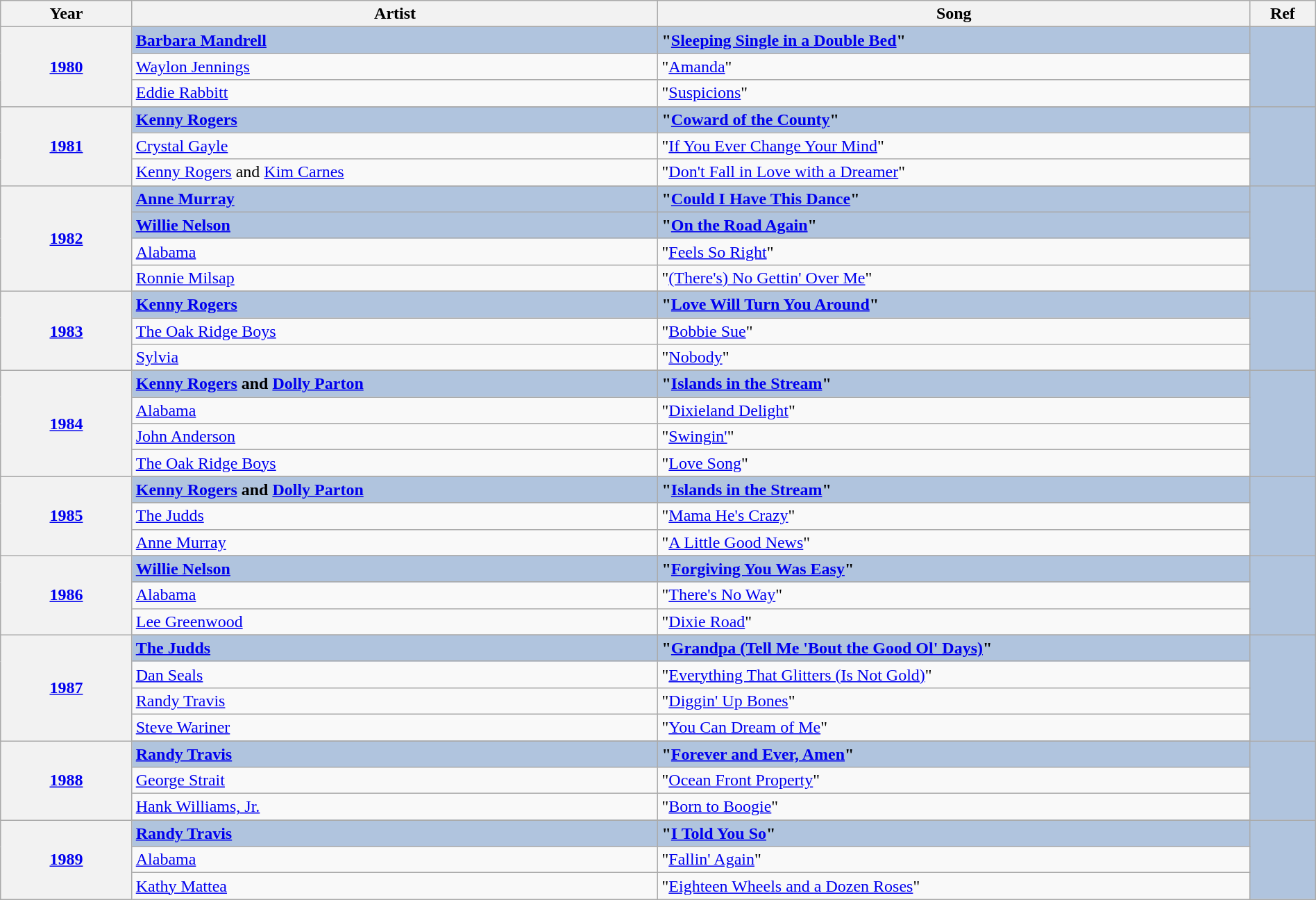<table class="wikitable" width="100%">
<tr>
<th width="10%">Year</th>
<th width="40%">Artist</th>
<th width="45%">Song</th>
<th width="5%">Ref</th>
</tr>
<tr>
<th rowspan="4" align="center"><a href='#'>1980<br></a></th>
</tr>
<tr style="background:#B0C4DE">
<td><strong><a href='#'>Barbara Mandrell</a></strong></td>
<td><strong>"<a href='#'>Sleeping Single in a Double Bed</a>"</strong></td>
<td rowspan="4" align="center"></td>
</tr>
<tr>
<td><a href='#'>Waylon Jennings</a></td>
<td>"<a href='#'>Amanda</a>"</td>
</tr>
<tr>
<td><a href='#'>Eddie Rabbitt</a></td>
<td>"<a href='#'>Suspicions</a>"</td>
</tr>
<tr>
<th rowspan="4" align="center"><a href='#'>1981<br></a></th>
</tr>
<tr style="background:#B0C4DE">
<td><strong><a href='#'>Kenny Rogers</a></strong></td>
<td><strong>"<a href='#'>Coward of the County</a>"</strong></td>
<td rowspan="4" align="center"></td>
</tr>
<tr>
<td><a href='#'>Crystal Gayle</a></td>
<td>"<a href='#'>If You Ever Change Your Mind</a>"</td>
</tr>
<tr>
<td><a href='#'>Kenny Rogers</a> and <a href='#'>Kim Carnes</a></td>
<td>"<a href='#'>Don't Fall in Love with a Dreamer</a>"</td>
</tr>
<tr>
<th rowspan="5" align="center"><a href='#'>1982<br></a></th>
</tr>
<tr style="background:#B0C4DE">
<td><strong><a href='#'>Anne Murray</a></strong></td>
<td><strong>"<a href='#'>Could I Have This Dance</a>"</strong></td>
<td rowspan="5" align="center"></td>
</tr>
<tr style="background:#B0C4DE">
<td><strong><a href='#'>Willie Nelson</a></strong></td>
<td><strong>"<a href='#'>On the Road Again</a>"</strong></td>
</tr>
<tr>
<td><a href='#'>Alabama</a></td>
<td>"<a href='#'>Feels So Right</a>"</td>
</tr>
<tr>
<td><a href='#'>Ronnie Milsap</a></td>
<td>"<a href='#'>(There's) No Gettin' Over Me</a>"</td>
</tr>
<tr>
<th rowspan="4" align="center"><a href='#'>1983<br></a></th>
</tr>
<tr style="background:#B0C4DE">
<td><strong><a href='#'>Kenny Rogers</a></strong></td>
<td><strong>"<a href='#'>Love Will Turn You Around</a>"</strong></td>
<td rowspan="4" align="center"></td>
</tr>
<tr>
<td><a href='#'>The Oak Ridge Boys</a></td>
<td>"<a href='#'>Bobbie Sue</a>"</td>
</tr>
<tr>
<td><a href='#'>Sylvia</a></td>
<td>"<a href='#'>Nobody</a>"</td>
</tr>
<tr>
<th rowspan="5" align="center"><a href='#'>1984<br></a></th>
</tr>
<tr style="background:#B0C4DE">
<td><strong><a href='#'>Kenny Rogers</a> and <a href='#'>Dolly Parton</a></strong></td>
<td><strong>"<a href='#'>Islands in the Stream</a>"</strong></td>
<td rowspan="5" align="center"></td>
</tr>
<tr>
<td><a href='#'>Alabama</a></td>
<td>"<a href='#'>Dixieland Delight</a>"</td>
</tr>
<tr>
<td><a href='#'>John Anderson</a></td>
<td>"<a href='#'>Swingin'</a>"</td>
</tr>
<tr>
<td><a href='#'>The Oak Ridge Boys</a></td>
<td>"<a href='#'>Love Song</a>"</td>
</tr>
<tr>
<th rowspan="4" align="center"><a href='#'>1985<br></a></th>
</tr>
<tr style="background:#B0C4DE">
<td><strong><a href='#'>Kenny Rogers</a> and <a href='#'>Dolly Parton</a></strong></td>
<td><strong>"<a href='#'>Islands in the Stream</a>"</strong></td>
<td rowspan="4" align="center"></td>
</tr>
<tr>
<td><a href='#'>The Judds</a></td>
<td>"<a href='#'>Mama He's Crazy</a>"</td>
</tr>
<tr>
<td><a href='#'>Anne Murray</a></td>
<td>"<a href='#'>A Little Good News</a>"</td>
</tr>
<tr>
<th rowspan="4" align="center"><a href='#'>1986<br></a></th>
</tr>
<tr style="background:#B0C4DE">
<td><strong><a href='#'>Willie Nelson</a></strong></td>
<td><strong>"<a href='#'>Forgiving You Was Easy</a>"</strong></td>
<td rowspan="4" align="center"></td>
</tr>
<tr>
<td><a href='#'>Alabama</a></td>
<td>"<a href='#'>There's No Way</a>"</td>
</tr>
<tr>
<td><a href='#'>Lee Greenwood</a></td>
<td>"<a href='#'>Dixie Road</a>"</td>
</tr>
<tr>
<th rowspan="5" align="center"><a href='#'>1987<br></a></th>
</tr>
<tr style="background:#B0C4DE">
<td><strong><a href='#'>The Judds</a></strong></td>
<td><strong>"<a href='#'>Grandpa (Tell Me 'Bout the Good Ol' Days)</a>"</strong></td>
<td rowspan="5" align="center"></td>
</tr>
<tr>
<td><a href='#'>Dan Seals</a></td>
<td>"<a href='#'>Everything That Glitters (Is Not Gold)</a>"</td>
</tr>
<tr>
<td><a href='#'>Randy Travis</a></td>
<td>"<a href='#'>Diggin' Up Bones</a>"</td>
</tr>
<tr>
<td><a href='#'>Steve Wariner</a></td>
<td>"<a href='#'>You Can Dream of Me</a>"</td>
</tr>
<tr>
<th rowspan="4" align="center"><a href='#'>1988<br></a></th>
</tr>
<tr style="background:#B0C4DE">
<td><strong><a href='#'>Randy Travis</a></strong></td>
<td><strong>"<a href='#'>Forever and Ever, Amen</a>"</strong></td>
<td rowspan="4" align="center"></td>
</tr>
<tr>
<td><a href='#'>George Strait</a></td>
<td>"<a href='#'>Ocean Front Property</a>"</td>
</tr>
<tr>
<td><a href='#'>Hank Williams, Jr.</a></td>
<td>"<a href='#'>Born to Boogie</a>"</td>
</tr>
<tr>
<th rowspan="4" align="center"><a href='#'>1989<br></a></th>
</tr>
<tr style="background:#B0C4DE">
<td><strong><a href='#'>Randy Travis</a></strong></td>
<td><strong>"<a href='#'>I Told You So</a>"</strong></td>
<td rowspan="4" align="center"></td>
</tr>
<tr>
<td><a href='#'>Alabama</a></td>
<td>"<a href='#'>Fallin' Again</a>"</td>
</tr>
<tr>
<td><a href='#'>Kathy Mattea</a></td>
<td>"<a href='#'>Eighteen Wheels and a Dozen Roses</a>"</td>
</tr>
</table>
